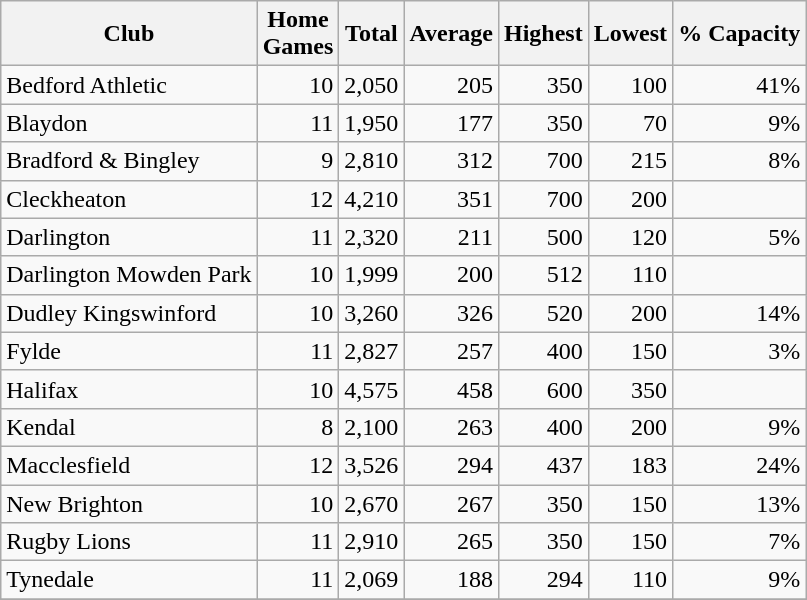<table class="wikitable sortable" style="text-align:right">
<tr>
<th>Club</th>
<th>Home<br>Games</th>
<th>Total</th>
<th>Average</th>
<th>Highest</th>
<th>Lowest</th>
<th>% Capacity</th>
</tr>
<tr>
<td style="text-align:left">Bedford Athletic</td>
<td>10</td>
<td>2,050</td>
<td>205</td>
<td>350</td>
<td>100</td>
<td>41%</td>
</tr>
<tr>
<td style="text-align:left">Blaydon</td>
<td>11</td>
<td>1,950</td>
<td>177</td>
<td>350</td>
<td>70</td>
<td>9%</td>
</tr>
<tr>
<td style="text-align:left">Bradford & Bingley</td>
<td>9</td>
<td>2,810</td>
<td>312</td>
<td>700</td>
<td>215</td>
<td>8%</td>
</tr>
<tr>
<td style="text-align:left">Cleckheaton</td>
<td>12</td>
<td>4,210</td>
<td>351</td>
<td>700</td>
<td>200</td>
<td></td>
</tr>
<tr>
<td style="text-align:left">Darlington</td>
<td>11</td>
<td>2,320</td>
<td>211</td>
<td>500</td>
<td>120</td>
<td>5%</td>
</tr>
<tr>
<td style="text-align:left">Darlington Mowden Park</td>
<td>10</td>
<td>1,999</td>
<td>200</td>
<td>512</td>
<td>110</td>
<td></td>
</tr>
<tr>
<td style="text-align:left">Dudley Kingswinford</td>
<td>10</td>
<td>3,260</td>
<td>326</td>
<td>520</td>
<td>200</td>
<td>14%</td>
</tr>
<tr>
<td style="text-align:left">Fylde</td>
<td>11</td>
<td>2,827</td>
<td>257</td>
<td>400</td>
<td>150</td>
<td>3%</td>
</tr>
<tr>
<td style="text-align:left">Halifax</td>
<td>10</td>
<td>4,575</td>
<td>458</td>
<td>600</td>
<td>350</td>
<td></td>
</tr>
<tr>
<td style="text-align:left">Kendal</td>
<td>8</td>
<td>2,100</td>
<td>263</td>
<td>400</td>
<td>200</td>
<td>9%</td>
</tr>
<tr>
<td style="text-align:left">Macclesfield</td>
<td>12</td>
<td>3,526</td>
<td>294</td>
<td>437</td>
<td>183</td>
<td>24%</td>
</tr>
<tr>
<td style="text-align:left">New Brighton</td>
<td>10</td>
<td>2,670</td>
<td>267</td>
<td>350</td>
<td>150</td>
<td>13%</td>
</tr>
<tr>
<td style="text-align:left">Rugby Lions</td>
<td>11</td>
<td>2,910</td>
<td>265</td>
<td>350</td>
<td>150</td>
<td>7%</td>
</tr>
<tr>
<td style="text-align:left">Tynedale</td>
<td>11</td>
<td>2,069</td>
<td>188</td>
<td>294</td>
<td>110</td>
<td>9%</td>
</tr>
<tr>
</tr>
</table>
